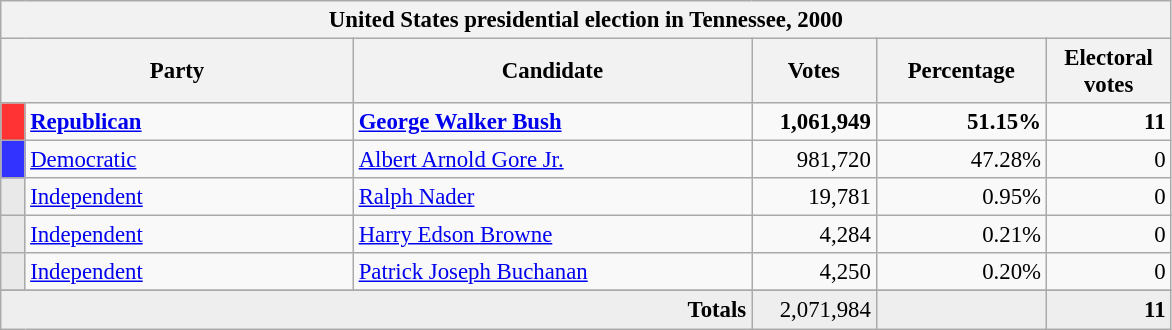<table class="wikitable" style="font-size: 95%;">
<tr>
<th colspan="6">United States presidential election in Tennessee, 2000</th>
</tr>
<tr>
<th colspan="2" style="width: 15em">Party</th>
<th style="width: 17em">Candidate</th>
<th style="width: 5em">Votes</th>
<th style="width: 7em">Percentage</th>
<th style="width: 5em">Electoral votes</th>
</tr>
<tr>
<th style="background-color:#FF3333; width: 3px"></th>
<td style="width: 130px"><strong><a href='#'>Republican</a></strong></td>
<td><strong><a href='#'>George Walker Bush</a></strong></td>
<td align="right"><strong>1,061,949</strong></td>
<td align="right"><strong>51.15%</strong></td>
<td align="right"><strong>11</strong></td>
</tr>
<tr>
<th style="background-color:#3333FF; width: 3px"></th>
<td style="width: 130px"><a href='#'>Democratic</a></td>
<td><a href='#'>Albert Arnold Gore Jr.</a></td>
<td align="right">981,720</td>
<td align="right">47.28%</td>
<td align="right">0</td>
</tr>
<tr>
<th style="background-color:#E9E9E9; width: 3px"></th>
<td style="width: 130px"><a href='#'>Independent</a></td>
<td><a href='#'>Ralph Nader</a></td>
<td align="right">19,781</td>
<td align="right">0.95%</td>
<td align="right">0</td>
</tr>
<tr>
<th style="background-color:#E9E9E9; width: 3px"></th>
<td style="width: 130px"><a href='#'>Independent</a></td>
<td><a href='#'>Harry Edson Browne</a></td>
<td align="right">4,284</td>
<td align="right">0.21%</td>
<td align="right">0</td>
</tr>
<tr>
<th style="background-color:#E9E9E9; width: 3px"></th>
<td style="width: 130px"><a href='#'>Independent</a></td>
<td><a href='#'>Patrick Joseph Buchanan</a></td>
<td align="right">4,250</td>
<td align="right">0.20%</td>
<td align="right">0</td>
</tr>
<tr>
</tr>
<tr bgcolor="#EEEEEE">
<td colspan="3" align="right"><strong>Totals</strong></td>
<td align="right">2,071,984</td>
<td align="right"></td>
<td align="right"><strong>11</strong></td>
</tr>
</table>
